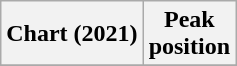<table class="wikitable plainrowheaders" style="text-align:center">
<tr>
<th scope="col">Chart (2021)</th>
<th scope="col">Peak<br>position</th>
</tr>
<tr>
</tr>
</table>
